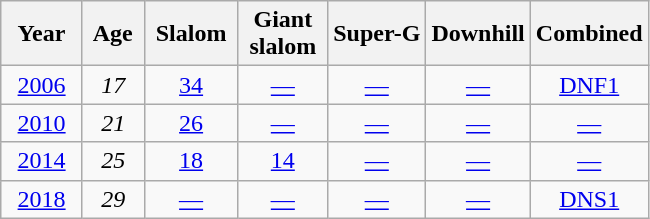<table class=wikitable style="text-align:center">
<tr>
<th>  Year  </th>
<th> Age </th>
<th> Slalom </th>
<th> Giant <br> slalom </th>
<th>Super-G</th>
<th>Downhill</th>
<th>Combined</th>
</tr>
<tr>
<td><a href='#'>2006</a></td>
<td><em>17</em></td>
<td><a href='#'>34</a></td>
<td><a href='#'>—</a></td>
<td><a href='#'>—</a></td>
<td><a href='#'>—</a></td>
<td><a href='#'>DNF1</a></td>
</tr>
<tr>
<td><a href='#'>2010</a></td>
<td><em>21</em></td>
<td><a href='#'>26</a></td>
<td><a href='#'>—</a></td>
<td><a href='#'>—</a></td>
<td><a href='#'>—</a></td>
<td><a href='#'>—</a></td>
</tr>
<tr>
<td><a href='#'>2014</a></td>
<td><em>25</em></td>
<td><a href='#'>18</a></td>
<td><a href='#'>14</a></td>
<td><a href='#'>—</a></td>
<td><a href='#'>—</a></td>
<td><a href='#'>—</a></td>
</tr>
<tr>
<td><a href='#'>2018</a></td>
<td><em>29</em></td>
<td><a href='#'>—</a></td>
<td><a href='#'>—</a></td>
<td><a href='#'>—</a></td>
<td><a href='#'>—</a></td>
<td><a href='#'>DNS1</a></td>
</tr>
</table>
